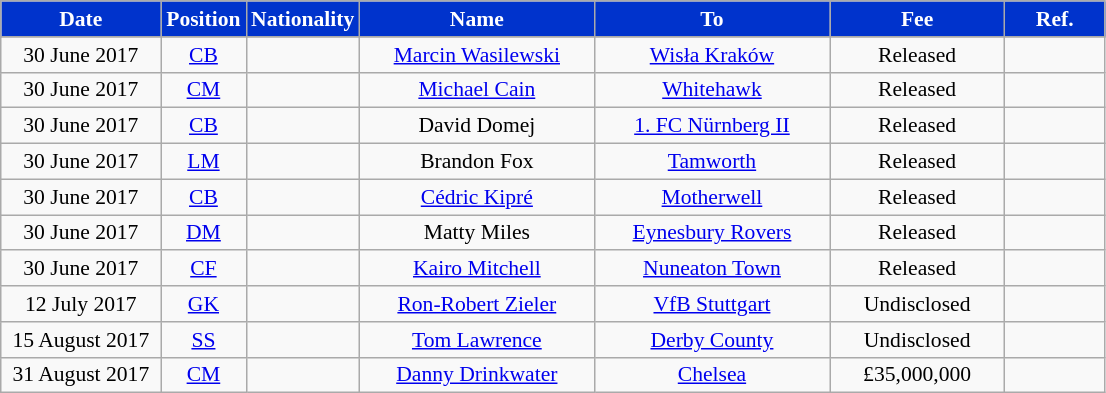<table class="wikitable" style="text-align:center; font-size:90%; ">
<tr>
<th style="background:#03c; color:white; width:100px;">Date</th>
<th style="background:#03c; color:white; width:50px;">Position</th>
<th style="background:#03c; color:white; width:50px;">Nationality</th>
<th style="background:#03c; color:white; width:150px;">Name</th>
<th style="background:#03c; color:white; width:150px;">To</th>
<th style="background:#03c; color:white; width:110px;">Fee</th>
<th style="background:#03c; color:white; width:60px;">Ref.</th>
</tr>
<tr>
</tr>
<tr>
<td>30 June 2017</td>
<td><a href='#'>CB</a></td>
<td></td>
<td><a href='#'>Marcin Wasilewski</a></td>
<td> <a href='#'>Wisła Kraków</a></td>
<td>Released</td>
<td></td>
</tr>
<tr>
<td>30 June 2017</td>
<td><a href='#'>CM</a></td>
<td></td>
<td><a href='#'>Michael Cain</a></td>
<td> <a href='#'>Whitehawk</a></td>
<td>Released</td>
<td></td>
</tr>
<tr>
<td>30 June 2017</td>
<td><a href='#'>CB</a></td>
<td></td>
<td>David Domej</td>
<td> <a href='#'>1. FC Nürnberg II</a></td>
<td>Released</td>
<td></td>
</tr>
<tr>
<td>30 June 2017</td>
<td><a href='#'>LM</a></td>
<td></td>
<td>Brandon Fox</td>
<td> <a href='#'>Tamworth</a></td>
<td>Released</td>
<td></td>
</tr>
<tr>
<td>30 June 2017</td>
<td><a href='#'>CB</a></td>
<td></td>
<td><a href='#'>Cédric Kipré</a></td>
<td> <a href='#'>Motherwell</a></td>
<td>Released</td>
<td></td>
</tr>
<tr>
<td>30 June 2017</td>
<td><a href='#'>DM</a></td>
<td></td>
<td>Matty Miles</td>
<td> <a href='#'>Eynesbury Rovers</a></td>
<td>Released</td>
<td></td>
</tr>
<tr>
<td>30 June 2017</td>
<td><a href='#'>CF</a></td>
<td></td>
<td><a href='#'>Kairo Mitchell</a></td>
<td> <a href='#'>Nuneaton Town</a></td>
<td>Released</td>
<td></td>
</tr>
<tr>
<td>12 July 2017</td>
<td><a href='#'>GK</a></td>
<td></td>
<td><a href='#'>Ron-Robert Zieler</a></td>
<td> <a href='#'>VfB Stuttgart</a></td>
<td>Undisclosed</td>
<td></td>
</tr>
<tr>
<td>15 August 2017</td>
<td><a href='#'>SS</a></td>
<td></td>
<td><a href='#'>Tom Lawrence</a></td>
<td> <a href='#'>Derby County</a></td>
<td>Undisclosed</td>
<td></td>
</tr>
<tr>
<td>31 August 2017</td>
<td><a href='#'>CM</a></td>
<td></td>
<td><a href='#'>Danny Drinkwater</a></td>
<td> <a href='#'>Chelsea</a></td>
<td>£35,000,000</td>
<td></td>
</tr>
</table>
